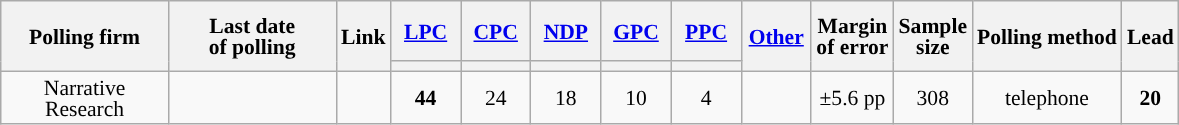<table class="wikitable sortable mw-datatable" style="text-align:center;font-size:90%;line-height:14px;">
<tr style="height:40px;">
<th style="width:105px;" rowspan="2">Polling firm</th>
<th style="width:105px;" rowspan="2">Last date<br>of polling</th>
<th rowspan="2">Link</th>
<th class="unsortable" style="width:40px;"><a href='#'>LPC</a></th>
<th class="unsortable" style="width:40px;"><a href='#'>CPC</a></th>
<th class="unsortable" style="width:40px;"><a href='#'>NDP</a></th>
<th class="unsortable" style="width:40px;"><a href='#'>GPC</a></th>
<th class="unsortable" style="width:40px;"><a href='#'>PPC</a></th>
<th rowspan="2" style="width:40px"><a href='#'>Other</a></th>
<th rowspan="2">Margin<br>of error</th>
<th rowspan="2">Sample<br>size</th>
<th rowspan="2">Polling method</th>
<th rowspan="2">Lead</th>
</tr>
<tr>
<th style="background:"></th>
<th style="background:"></th>
<th style="background:"></th>
<th style="background:"></th>
<th style="background:"></th>
</tr>
<tr>
<td>Narrative Research</td>
<td></td>
<td></td>
<td><strong>44</strong></td>
<td>24</td>
<td>18</td>
<td>10</td>
<td>4</td>
<td></td>
<td>±5.6 pp</td>
<td>308</td>
<td>telephone</td>
<td><strong>20</strong></td>
</tr>
</table>
